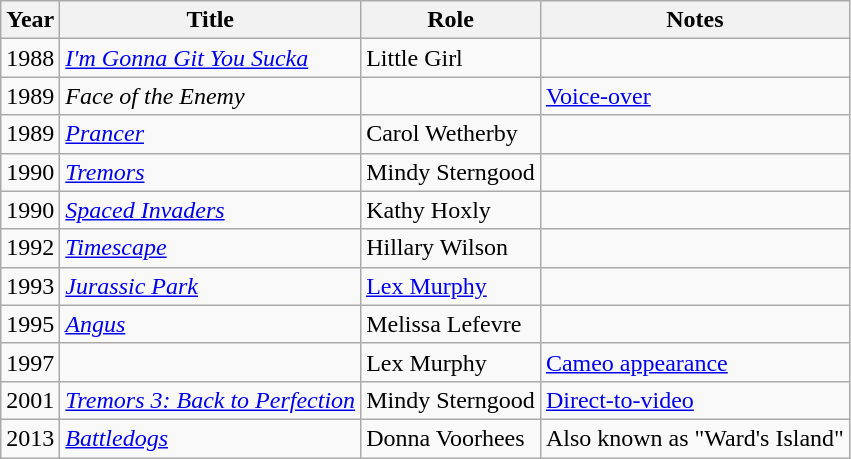<table class = "wikitable sortable">
<tr>
<th>Year</th>
<th>Title</th>
<th>Role</th>
<th class = "unsortable">Notes</th>
</tr>
<tr>
<td>1988</td>
<td><em><a href='#'>I'm Gonna Git You Sucka</a></em></td>
<td>Little Girl</td>
<td></td>
</tr>
<tr>
<td>1989</td>
<td><em>Face of the Enemy</em></td>
<td></td>
<td><a href='#'>Voice-over</a></td>
</tr>
<tr>
<td>1989</td>
<td><em><a href='#'>Prancer</a></em></td>
<td>Carol Wetherby</td>
<td></td>
</tr>
<tr>
<td>1990</td>
<td><em><a href='#'>Tremors</a></em></td>
<td>Mindy Sterngood</td>
<td></td>
</tr>
<tr>
<td>1990</td>
<td><em><a href='#'>Spaced Invaders</a></em></td>
<td>Kathy Hoxly</td>
<td></td>
</tr>
<tr>
<td>1992</td>
<td><em><a href='#'>Timescape</a></em></td>
<td>Hillary Wilson</td>
<td></td>
</tr>
<tr>
<td>1993</td>
<td><em><a href='#'>Jurassic Park</a></em></td>
<td><a href='#'>Lex Murphy</a></td>
<td></td>
</tr>
<tr>
<td>1995</td>
<td><em><a href='#'>Angus</a></em></td>
<td>Melissa Lefevre</td>
<td></td>
</tr>
<tr>
<td>1997</td>
<td><em></em></td>
<td>Lex Murphy</td>
<td><a href='#'>Cameo appearance</a></td>
</tr>
<tr>
<td>2001</td>
<td><em><a href='#'>Tremors 3: Back to Perfection</a></em></td>
<td>Mindy Sterngood</td>
<td><a href='#'>Direct-to-video</a></td>
</tr>
<tr>
<td>2013</td>
<td><em><a href='#'>Battledogs</a></em></td>
<td>Donna Voorhees</td>
<td>Also known as "Ward's Island"</td>
</tr>
</table>
